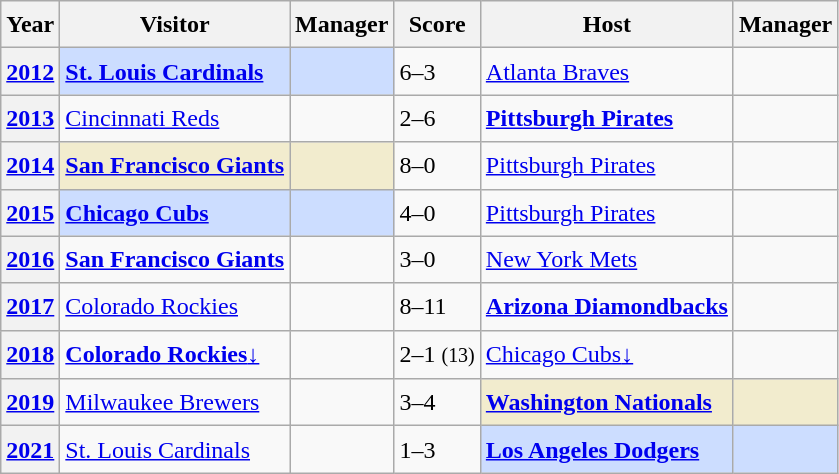<table class="wikitable sortable plainrowheaders" style="font-size:1.00em; line-height:1.5em;">
<tr>
<th scope="col">Year</th>
<th scope="col">Visitor</th>
<th scope="col">Manager</th>
<th scope="col">Score</th>
<th scope="col">Host</th>
<th scope="col">Manager</th>
</tr>
<tr>
<th scope="row" style="text-align:center"><a href='#'>2012</a></th>
<td bgcolor="#ccddff"><strong><a href='#'>St. Louis Cardinals</a></strong></td>
<td bgcolor="#ccddff"></td>
<td>6–3</td>
<td><a href='#'>Atlanta Braves</a></td>
<td></td>
</tr>
<tr>
<th scope="row" style="text-align:center"><a href='#'>2013</a></th>
<td><a href='#'>Cincinnati Reds</a></td>
<td></td>
<td>2–6</td>
<td><strong><a href='#'>Pittsburgh Pirates</a></strong></td>
<td></td>
</tr>
<tr>
<th scope="row" style="text-align:center"><a href='#'>2014</a></th>
<td bgcolor="#f2ecce"><strong><a href='#'>San Francisco Giants</a></strong></td>
<td bgcolor="#f2ecce"></td>
<td>8–0</td>
<td><a href='#'>Pittsburgh Pirates</a></td>
<td></td>
</tr>
<tr>
<th scope="row" style="text-align:center"><a href='#'>2015</a></th>
<td bgcolor="#ccddff"><strong><a href='#'>Chicago Cubs</a></strong></td>
<td bgcolor="#ccddff"></td>
<td>4–0</td>
<td><a href='#'>Pittsburgh Pirates</a></td>
<td></td>
</tr>
<tr>
<th scope="row" style="text-align:center"><a href='#'>2016</a></th>
<td><strong><a href='#'>San Francisco Giants</a></strong></td>
<td></td>
<td>3–0</td>
<td><a href='#'>New York Mets</a></td>
<td></td>
</tr>
<tr>
<th scope="row" style="text-align:center"><a href='#'>2017</a></th>
<td><a href='#'>Colorado Rockies</a></td>
<td></td>
<td>8–11</td>
<td><strong><a href='#'>Arizona Diamondbacks</a></strong></td>
<td></td>
</tr>
<tr>
<th scope="row" style="text-align:center"><a href='#'>2018</a></th>
<td><strong><a href='#'>Colorado Rockies</a><a href='#'>↓</a></strong></td>
<td></td>
<td>2–1 <small>(13)</small></td>
<td><a href='#'>Chicago Cubs</a><a href='#'>↓</a></td>
<td></td>
</tr>
<tr>
<th scope="row" style="text-align:center"><a href='#'>2019</a></th>
<td><a href='#'>Milwaukee Brewers</a></td>
<td></td>
<td>3–4</td>
<td bgcolor="#f2ecce"><strong><a href='#'>Washington Nationals</a></strong></td>
<td bgcolor="#f2ecce"></td>
</tr>
<tr>
<th scope="row" style="text-align:center"><a href='#'>2021</a></th>
<td><a href='#'>St. Louis Cardinals</a></td>
<td></td>
<td>1–3</td>
<td bgcolor="#ccddff"><strong><a href='#'>Los Angeles Dodgers</a></strong></td>
<td bgcolor="#ccddff"></td>
</tr>
</table>
